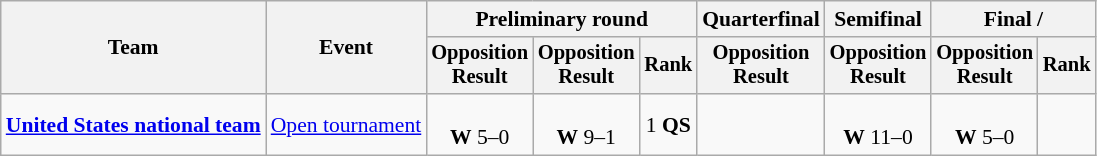<table class=wikitable style=font-size:90%;text-align:center>
<tr>
<th rowspan=2>Team</th>
<th rowspan=2>Event</th>
<th colspan=3>Preliminary round</th>
<th>Quarterfinal</th>
<th>Semifinal</th>
<th colspan=2>Final / </th>
</tr>
<tr style=font-size:95%>
<th>Opposition<br>Result</th>
<th>Opposition<br>Result</th>
<th>Rank</th>
<th>Opposition<br>Result</th>
<th>Opposition<br>Result</th>
<th>Opposition<br>Result</th>
<th>Rank</th>
</tr>
<tr>
<td align=left><strong><a href='#'>United States national team</a></strong></td>
<td align=left><a href='#'>Open tournament</a></td>
<td><br><strong>W</strong> 5–0</td>
<td><br><strong>W</strong> 9–1</td>
<td>1 <strong>QS</strong></td>
<td></td>
<td><br><strong>W</strong> 11–0</td>
<td><br><strong>W</strong> 5–0</td>
<td></td>
</tr>
</table>
